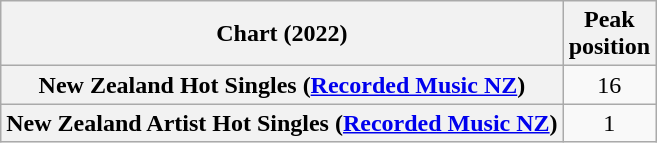<table class="wikitable plainrowheaders" style="text-align:center">
<tr>
<th scope="col">Chart (2022)</th>
<th scope="col">Peak<br>position</th>
</tr>
<tr>
<th scope="row">New Zealand Hot Singles (<a href='#'>Recorded Music NZ</a>)</th>
<td>16</td>
</tr>
<tr>
<th scope="row">New Zealand Artist Hot Singles (<a href='#'>Recorded Music NZ</a>)</th>
<td>1</td>
</tr>
</table>
